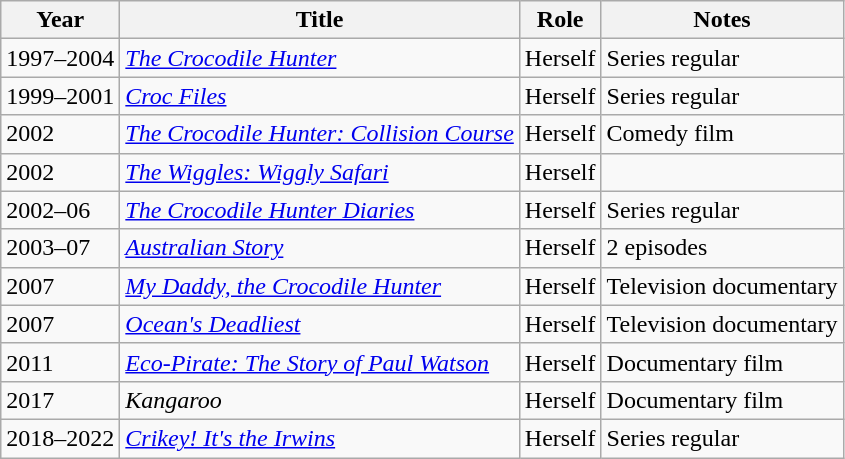<table class="wikitable sortable">
<tr>
<th>Year</th>
<th>Title</th>
<th>Role</th>
<th class="unsortable">Notes</th>
</tr>
<tr>
<td>1997–2004</td>
<td><em><a href='#'>The Crocodile Hunter</a></em></td>
<td>Herself</td>
<td>Series regular</td>
</tr>
<tr>
<td>1999–2001</td>
<td><em><a href='#'>Croc Files</a></em></td>
<td>Herself</td>
<td>Series regular</td>
</tr>
<tr>
<td>2002</td>
<td><em><a href='#'>The Crocodile Hunter: Collision Course</a></em></td>
<td>Herself</td>
<td>Comedy film</td>
</tr>
<tr>
<td>2002</td>
<td><em><a href='#'>The Wiggles: Wiggly Safari</a></em></td>
<td>Herself</td>
<td></td>
</tr>
<tr>
<td>2002–06</td>
<td><em><a href='#'>The Crocodile Hunter Diaries</a></em></td>
<td>Herself</td>
<td>Series regular</td>
</tr>
<tr>
<td>2003–07</td>
<td><em><a href='#'>Australian Story</a></em></td>
<td>Herself</td>
<td>2 episodes</td>
</tr>
<tr>
<td>2007</td>
<td><em><a href='#'>My Daddy, the Crocodile Hunter</a></em></td>
<td>Herself</td>
<td>Television documentary</td>
</tr>
<tr>
<td>2007</td>
<td><em><a href='#'>Ocean's Deadliest</a></em></td>
<td>Herself</td>
<td>Television documentary</td>
</tr>
<tr>
<td>2011</td>
<td><em><a href='#'>Eco-Pirate: The Story of Paul Watson</a></em></td>
<td>Herself</td>
<td>Documentary film</td>
</tr>
<tr>
<td>2017</td>
<td><em>Kangaroo</em></td>
<td>Herself</td>
<td>Documentary film</td>
</tr>
<tr>
<td>2018–2022</td>
<td><em><a href='#'>Crikey! It's the Irwins</a></em></td>
<td>Herself</td>
<td>Series regular</td>
</tr>
</table>
